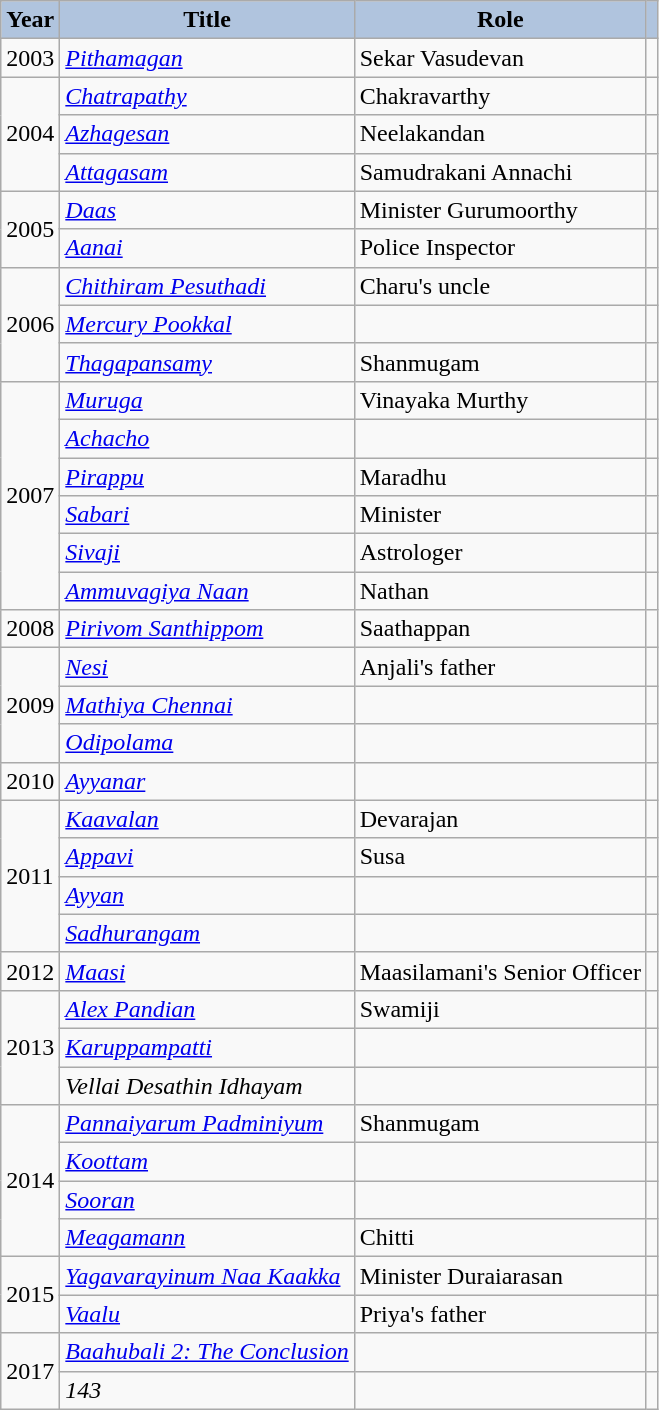<table class="wikitable">
<tr style="text-align:center;">
<th style="background:#B0C4DE;">Year</th>
<th style="background:#B0C4DE;">Title</th>
<th style="background:#B0C4DE;">Role</th>
<th style="background:#B0C4DE;"  class="unsortable" ></th>
</tr>
<tr>
<td>2003</td>
<td><em><a href='#'>Pithamagan</a></em></td>
<td>Sekar Vasudevan</td>
<td></td>
</tr>
<tr>
<td rowspan="3">2004</td>
<td><em><a href='#'>Chatrapathy</a></em></td>
<td>Chakravarthy</td>
<td></td>
</tr>
<tr>
<td><em><a href='#'>Azhagesan</a></em></td>
<td>Neelakandan</td>
<td></td>
</tr>
<tr>
<td><em><a href='#'>Attagasam</a></em></td>
<td>Samudrakani Annachi</td>
<td></td>
</tr>
<tr>
<td rowspan="2">2005</td>
<td><em><a href='#'>Daas</a></em></td>
<td>Minister Gurumoorthy</td>
<td></td>
</tr>
<tr>
<td><em><a href='#'>Aanai</a></em></td>
<td>Police Inspector</td>
<td></td>
</tr>
<tr>
<td rowspan="3">2006</td>
<td><em><a href='#'>Chithiram Pesuthadi</a></em></td>
<td>Charu's uncle</td>
<td></td>
</tr>
<tr>
<td><em><a href='#'>Mercury Pookkal</a></em></td>
<td></td>
<td></td>
</tr>
<tr>
<td><em><a href='#'>Thagapansamy</a></em></td>
<td>Shanmugam</td>
<td></td>
</tr>
<tr>
<td rowspan="6">2007</td>
<td><em><a href='#'>Muruga</a></em></td>
<td>Vinayaka Murthy</td>
<td></td>
</tr>
<tr>
<td><em><a href='#'>Achacho</a></em></td>
<td></td>
<td></td>
</tr>
<tr>
<td><em><a href='#'>Pirappu</a></em></td>
<td>Maradhu</td>
<td></td>
</tr>
<tr>
<td><em><a href='#'>Sabari</a></em></td>
<td>Minister</td>
<td></td>
</tr>
<tr>
<td><em><a href='#'>Sivaji</a></em></td>
<td>Astrologer</td>
<td></td>
</tr>
<tr>
<td><em><a href='#'>Ammuvagiya Naan</a></em></td>
<td>Nathan</td>
<td></td>
</tr>
<tr>
<td>2008</td>
<td><em><a href='#'>Pirivom Santhippom</a></em></td>
<td>Saathappan</td>
<td></td>
</tr>
<tr>
<td rowspan="3">2009</td>
<td><em><a href='#'>Nesi</a></em></td>
<td>Anjali's father</td>
<td></td>
</tr>
<tr>
<td><em><a href='#'>Mathiya Chennai</a></em></td>
<td></td>
<td></td>
</tr>
<tr>
<td><em><a href='#'>Odipolama</a></em></td>
<td></td>
<td></td>
</tr>
<tr>
<td>2010</td>
<td><em><a href='#'>Ayyanar</a></em></td>
<td></td>
<td></td>
</tr>
<tr>
<td rowspan="4">2011</td>
<td><em><a href='#'>Kaavalan</a></em></td>
<td>Devarajan</td>
<td></td>
</tr>
<tr>
<td><em><a href='#'>Appavi</a></em></td>
<td>Susa</td>
<td></td>
</tr>
<tr>
<td><em><a href='#'>Ayyan</a></em></td>
<td></td>
<td></td>
</tr>
<tr>
<td><em><a href='#'>Sadhurangam</a></em></td>
<td></td>
<td></td>
</tr>
<tr>
<td>2012</td>
<td><em><a href='#'>Maasi</a></em></td>
<td>Maasilamani's Senior Officer</td>
<td></td>
</tr>
<tr>
<td rowspan="3">2013</td>
<td><em><a href='#'>Alex Pandian</a></em></td>
<td>Swamiji</td>
<td></td>
</tr>
<tr>
<td><em><a href='#'>Karuppampatti</a></em></td>
<td></td>
<td></td>
</tr>
<tr>
<td><em>Vellai Desathin Idhayam</em></td>
<td></td>
<td></td>
</tr>
<tr>
<td rowspan="4">2014</td>
<td><em><a href='#'>Pannaiyarum Padminiyum</a></em></td>
<td>Shanmugam</td>
<td></td>
</tr>
<tr>
<td><em><a href='#'>Koottam</a></em></td>
<td></td>
<td></td>
</tr>
<tr>
<td><em><a href='#'>Sooran</a></em></td>
<td></td>
<td></td>
</tr>
<tr>
<td><em><a href='#'>Meagamann</a></em></td>
<td>Chitti</td>
<td></td>
</tr>
<tr>
<td rowspan="2">2015</td>
<td><em><a href='#'>Yagavarayinum Naa Kaakka</a></em></td>
<td>Minister Duraiarasan</td>
<td></td>
</tr>
<tr>
<td><em><a href='#'>Vaalu</a></em></td>
<td>Priya's father</td>
<td></td>
</tr>
<tr>
<td rowspan=2>2017</td>
<td><em><a href='#'>Baahubali 2: The Conclusion</a></em></td>
<td></td>
<td></td>
</tr>
<tr>
<td><em>143</em></td>
<td></td>
<td></td>
</tr>
</table>
